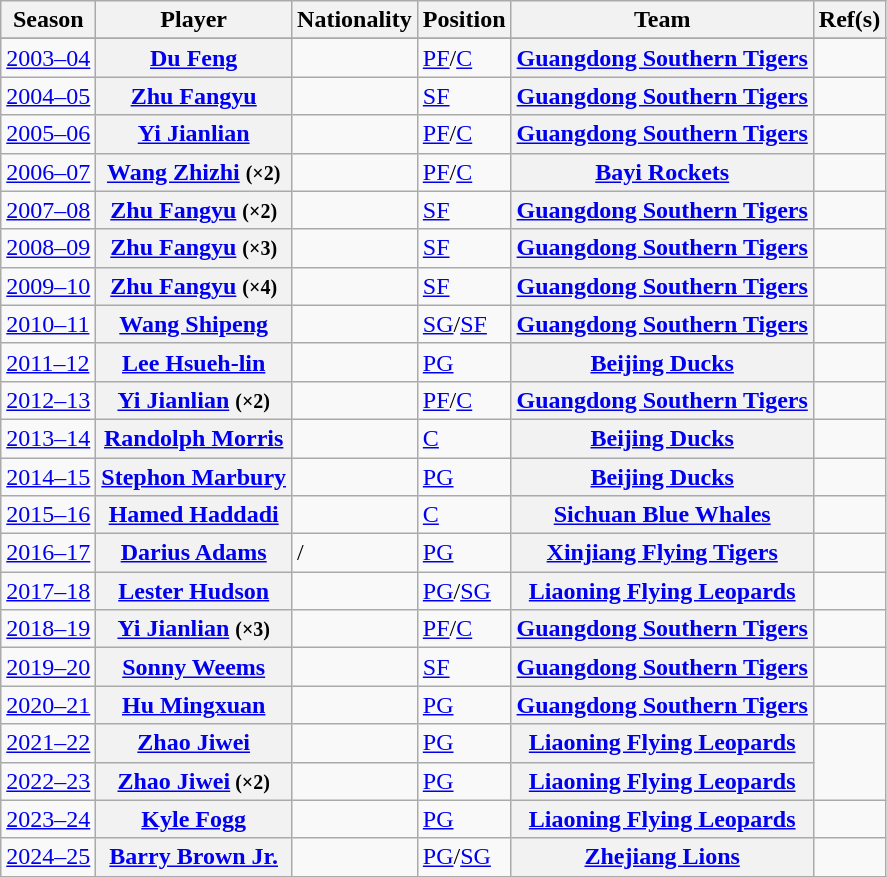<table class="wikitable sortable plainrowheaders">
<tr>
<th scope="col">Season</th>
<th scope="col">Player</th>
<th scope="col">Nationality</th>
<th scope="col">Position</th>
<th scope="col">Team</th>
<th scope="col" class="unsortable">Ref(s)</th>
</tr>
<tr>
</tr>
<tr>
<td><a href='#'>2003–04</a></td>
<th scope="row"><a href='#'>Du Feng</a></th>
<td></td>
<td><a href='#'>PF</a>/<a href='#'>C</a></td>
<th scope="row"><a href='#'>Guangdong Southern Tigers</a></th>
<td style="text-align:center"></td>
</tr>
<tr>
<td><a href='#'>2004–05</a></td>
<th scope="row"><a href='#'>Zhu Fangyu</a></th>
<td></td>
<td><a href='#'>SF</a></td>
<th scope="row"><a href='#'>Guangdong Southern Tigers</a></th>
<td style="text-align:center"></td>
</tr>
<tr>
<td><a href='#'>2005–06</a></td>
<th scope="row"><a href='#'>Yi Jianlian</a></th>
<td></td>
<td><a href='#'>PF</a>/<a href='#'>C</a></td>
<th scope="row"><a href='#'>Guangdong Southern Tigers</a></th>
<td style="text-align:center"></td>
</tr>
<tr>
<td><a href='#'>2006–07</a></td>
<th scope="row"><a href='#'>Wang Zhizhi</a> <small>(×2)</small></th>
<td></td>
<td><a href='#'>PF</a>/<a href='#'>C</a></td>
<th scope="row"><a href='#'>Bayi Rockets</a></th>
<td style="text-align:center"></td>
</tr>
<tr>
<td><a href='#'>2007–08</a></td>
<th scope="row"><a href='#'>Zhu Fangyu</a> <small>(×2)</small></th>
<td></td>
<td><a href='#'>SF</a></td>
<th scope="row"><a href='#'>Guangdong Southern Tigers</a></th>
<td style="text-align:center"></td>
</tr>
<tr>
<td><a href='#'>2008–09</a></td>
<th scope="row"><a href='#'>Zhu Fangyu</a> <small>(×3)</small></th>
<td></td>
<td><a href='#'>SF</a></td>
<th scope="row"><a href='#'>Guangdong Southern Tigers</a></th>
<td style="text-align:center"></td>
</tr>
<tr>
<td><a href='#'>2009–10</a></td>
<th scope="row"><a href='#'>Zhu Fangyu</a> <small>(×4)</small></th>
<td></td>
<td><a href='#'>SF</a></td>
<th scope="row"><a href='#'>Guangdong Southern Tigers</a></th>
<td style="text-align:center"></td>
</tr>
<tr>
<td><a href='#'>2010–11</a></td>
<th scope="row"><a href='#'>Wang Shipeng</a></th>
<td></td>
<td><a href='#'>SG</a>/<a href='#'>SF</a></td>
<th scope="row"><a href='#'>Guangdong Southern Tigers</a></th>
<td style="text-align:center"></td>
</tr>
<tr>
<td><a href='#'>2011–12</a></td>
<th scope="row"><a href='#'>Lee Hsueh-lin</a></th>
<td></td>
<td><a href='#'>PG</a></td>
<th scope="row"><a href='#'>Beijing Ducks</a></th>
<td style="text-align:center"></td>
</tr>
<tr>
<td><a href='#'>2012–13</a></td>
<th scope="row"><a href='#'>Yi Jianlian</a> <small>(×2)</small></th>
<td></td>
<td><a href='#'>PF</a>/<a href='#'>C</a></td>
<th scope="row"><a href='#'>Guangdong Southern Tigers</a></th>
<td style="text-align:center"></td>
</tr>
<tr>
<td><a href='#'>2013–14</a></td>
<th scope="row"><a href='#'>Randolph Morris</a></th>
<td></td>
<td><a href='#'>C</a></td>
<th scope="row"><a href='#'>Beijing Ducks</a></th>
<td style="text-align:center"></td>
</tr>
<tr>
<td><a href='#'>2014–15</a></td>
<th scope="row"><a href='#'>Stephon Marbury</a></th>
<td></td>
<td><a href='#'>PG</a></td>
<th scope="row"><a href='#'>Beijing Ducks</a></th>
<td style="text-align:center"></td>
</tr>
<tr>
<td><a href='#'>2015–16</a></td>
<th scope="row"><a href='#'>Hamed Haddadi</a></th>
<td></td>
<td><a href='#'>C</a></td>
<th scope="row"><a href='#'>Sichuan Blue Whales</a></th>
<td style="text-align:center"></td>
</tr>
<tr>
<td><a href='#'>2016–17</a></td>
<th scope="row"><a href='#'>Darius Adams</a></th>
<td> / </td>
<td><a href='#'>PG</a></td>
<th scope="row"><a href='#'>Xinjiang Flying Tigers</a></th>
<td style="text-align:center"></td>
</tr>
<tr>
<td><a href='#'>2017–18</a></td>
<th scope="row"><a href='#'>Lester Hudson</a></th>
<td></td>
<td><a href='#'>PG</a>/<a href='#'>SG</a></td>
<th scope="row"><a href='#'>Liaoning Flying Leopards</a></th>
<td style="text-align:center"></td>
</tr>
<tr>
<td><a href='#'>2018–19</a></td>
<th scope="row"><a href='#'>Yi Jianlian</a> <small>(×3)</small></th>
<td></td>
<td><a href='#'>PF</a>/<a href='#'>C</a></td>
<th scope="row"><a href='#'>Guangdong Southern Tigers</a></th>
<td style="text-align:center"></td>
</tr>
<tr>
<td><a href='#'>2019–20</a></td>
<th scope="row"><a href='#'>Sonny Weems</a></th>
<td></td>
<td><a href='#'>SF</a></td>
<th scope="row"><a href='#'>Guangdong Southern Tigers</a></th>
<td style="text-align:center"></td>
</tr>
<tr>
<td><a href='#'>2020–21</a></td>
<th scope="row"><a href='#'>Hu Mingxuan</a></th>
<td></td>
<td><a href='#'>PG</a></td>
<th scope="row"><a href='#'>Guangdong Southern Tigers</a></th>
<td style="text-align:center"></td>
</tr>
<tr>
<td><a href='#'>2021–22</a></td>
<th scope="row"><a href='#'>Zhao Jiwei</a></th>
<td></td>
<td><a href='#'>PG</a></td>
<th scope="row"><a href='#'>Liaoning Flying Leopards</a></th>
</tr>
<tr>
<td><a href='#'>2022–23</a></td>
<th scope="row"><a href='#'>Zhao Jiwei</a><small> (×2)</small></th>
<td></td>
<td><a href='#'>PG</a></td>
<th scope="row"><a href='#'>Liaoning Flying Leopards</a></th>
</tr>
<tr>
<td><a href='#'>2023–24</a></td>
<th scope="row"><a href='#'>Kyle Fogg</a></th>
<td></td>
<td><a href='#'>PG</a></td>
<th scope="row"><a href='#'>Liaoning Flying Leopards</a></th>
<td></td>
</tr>
<tr>
<td><a href='#'>2024–25</a></td>
<th scope="row"><a href='#'>Barry Brown Jr.</a></th>
<td></td>
<td><a href='#'>PG</a>/<a href='#'>SG</a></td>
<th scope="row"><a href='#'>Zhejiang Lions</a></th>
<td></td>
</tr>
</table>
